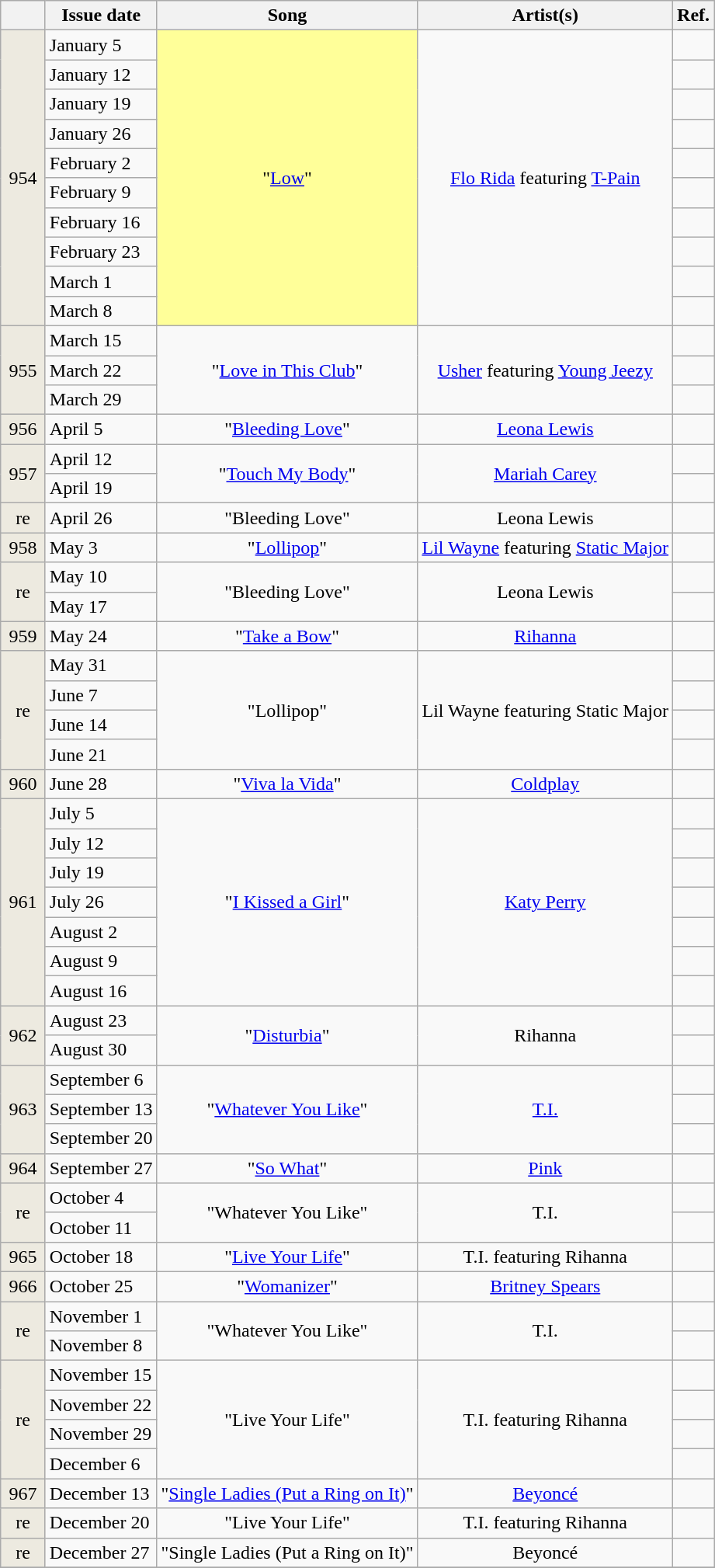<table class="wikitable">
<tr>
<th width=31></th>
<th style="text-align: center;">Issue date</th>
<th style="text-align: center;">Song</th>
<th style="text-align: center;">Artist(s)</th>
<th style="text-align: center;">Ref.</th>
</tr>
<tr>
<td bgcolor=#EDEAE0 align=center rowspan=10>954</td>
<td>January 5</td>
<td bgcolor=#FFFF99 style="text-align: center;" rowspan="10">"<a href='#'>Low</a>"</td>
<td style="text-align: center;" rowspan="10"><a href='#'>Flo Rida</a> featuring <a href='#'>T-Pain</a></td>
<td style="text-align: center;"></td>
</tr>
<tr>
<td>January 12</td>
<td style="text-align: center;"></td>
</tr>
<tr>
<td>January 19</td>
<td style="text-align: center;"></td>
</tr>
<tr>
<td>January 26</td>
<td style="text-align: center;"></td>
</tr>
<tr>
<td>February 2</td>
<td style="text-align: center;"></td>
</tr>
<tr>
<td>February 9</td>
<td style="text-align: center;"></td>
</tr>
<tr>
<td>February 16</td>
<td style="text-align: center;"></td>
</tr>
<tr>
<td>February 23</td>
<td style="text-align: center;"></td>
</tr>
<tr>
<td>March 1</td>
<td style="text-align: center;"></td>
</tr>
<tr>
<td>March 8</td>
<td style="text-align: center;"></td>
</tr>
<tr>
<td bgcolor=#EDEAE0 align=center rowspan=3>955</td>
<td>March 15</td>
<td style="text-align: center;" rowspan="3">"<a href='#'>Love in This Club</a>"</td>
<td style="text-align: center;" rowspan="3"><a href='#'>Usher</a> featuring <a href='#'>Young Jeezy</a></td>
<td style="text-align: center;"></td>
</tr>
<tr>
<td>March 22</td>
<td style="text-align: center;"></td>
</tr>
<tr>
<td>March 29</td>
<td style="text-align: center;"></td>
</tr>
<tr>
<td bgcolor=#EDEAE0 align=center>956</td>
<td>April 5</td>
<td style="text-align: center;">"<a href='#'>Bleeding Love</a>"</td>
<td style="text-align: center;"><a href='#'>Leona Lewis</a></td>
<td style="text-align: center;"></td>
</tr>
<tr>
<td bgcolor=#EDEAE0 align=center rowspan=2>957</td>
<td>April 12</td>
<td style="text-align: center;" rowspan="2">"<a href='#'>Touch My Body</a>"</td>
<td style="text-align: center;" rowspan="2"><a href='#'>Mariah Carey</a></td>
<td style="text-align: center;"></td>
</tr>
<tr>
<td>April 19</td>
<td style="text-align: center;"></td>
</tr>
<tr>
<td bgcolor=#EDEAE0 align=center>re</td>
<td>April 26</td>
<td style="text-align: center;">"Bleeding Love"</td>
<td style="text-align: center;">Leona Lewis</td>
<td style="text-align: center;"></td>
</tr>
<tr>
<td bgcolor=#EDEAE0 align=center>958</td>
<td>May 3</td>
<td style="text-align: center;">"<a href='#'>Lollipop</a>"</td>
<td style="text-align: center;"><a href='#'>Lil Wayne</a> featuring <a href='#'>Static Major</a></td>
<td style="text-align: center;"></td>
</tr>
<tr>
<td bgcolor=#EDEAE0 align=center rowspan=2>re</td>
<td>May 10</td>
<td style="text-align: center;" rowspan="2">"Bleeding Love"</td>
<td style="text-align: center;" rowspan="2">Leona Lewis</td>
<td style="text-align: center;"></td>
</tr>
<tr>
<td>May 17</td>
<td style="text-align: center;"></td>
</tr>
<tr>
<td bgcolor=#EDEAE0 align=center>959</td>
<td>May 24</td>
<td style="text-align: center;">"<a href='#'>Take a Bow</a>"</td>
<td style="text-align: center;"><a href='#'>Rihanna</a></td>
<td style="text-align: center;"></td>
</tr>
<tr>
<td bgcolor=#EDEAE0 align=center rowspan=4>re</td>
<td>May 31</td>
<td style="text-align: center;" rowspan="4">"Lollipop"</td>
<td style="text-align: center;" rowspan="4">Lil Wayne featuring Static Major</td>
<td style="text-align: center;"></td>
</tr>
<tr>
<td>June 7</td>
<td style="text-align: center;"></td>
</tr>
<tr>
<td>June 14</td>
<td style="text-align: center;"></td>
</tr>
<tr>
<td>June 21</td>
<td style="text-align: center;"></td>
</tr>
<tr>
<td bgcolor=#EDEAE0 align=center>960</td>
<td>June 28</td>
<td style="text-align: center;">"<a href='#'>Viva la Vida</a>"</td>
<td style="text-align: center;"><a href='#'>Coldplay</a></td>
<td style="text-align: center;"></td>
</tr>
<tr>
<td bgcolor=#EDEAE0 align=center rowspan=7>961</td>
<td>July 5</td>
<td style="text-align: center;" rowspan="7">"<a href='#'>I Kissed a Girl</a>"</td>
<td style="text-align: center;" rowspan="7"><a href='#'>Katy Perry</a></td>
<td style="text-align: center;"></td>
</tr>
<tr>
<td>July 12</td>
<td style="text-align: center;"></td>
</tr>
<tr>
<td>July 19</td>
<td style="text-align: center;"></td>
</tr>
<tr>
<td>July 26</td>
<td style="text-align: center;"></td>
</tr>
<tr>
<td>August 2</td>
<td style="text-align: center;"></td>
</tr>
<tr>
<td>August 9</td>
<td style="text-align: center;"></td>
</tr>
<tr>
<td>August 16</td>
<td style="text-align: center;"></td>
</tr>
<tr>
<td bgcolor=#EDEAE0 align=center rowspan=2>962</td>
<td>August 23</td>
<td style="text-align: center;" rowspan="2">"<a href='#'>Disturbia</a>"</td>
<td style="text-align: center;" rowspan="2">Rihanna</td>
<td style="text-align: center;"></td>
</tr>
<tr>
<td>August 30</td>
<td style="text-align: center;"></td>
</tr>
<tr>
<td bgcolor=#EDEAE0 align=center rowspan=3>963</td>
<td>September 6</td>
<td style="text-align: center;" rowspan="3">"<a href='#'>Whatever You Like</a>"</td>
<td style="text-align: center;" rowspan="3"><a href='#'>T.I.</a></td>
<td style="text-align: center;"></td>
</tr>
<tr>
<td>September 13</td>
<td style="text-align: center;"></td>
</tr>
<tr>
<td>September 20</td>
<td style="text-align: center;"></td>
</tr>
<tr>
<td bgcolor=#EDEAE0 align=center>964</td>
<td>September 27</td>
<td style="text-align: center;">"<a href='#'>So What</a>"</td>
<td style="text-align: center;"><a href='#'>Pink</a></td>
<td style="text-align: center;"></td>
</tr>
<tr>
<td bgcolor=#EDEAE0 align=center rowspan=2>re</td>
<td>October 4</td>
<td style="text-align: center;" rowspan="2">"Whatever You Like"</td>
<td style="text-align: center;" rowspan="2">T.I.</td>
<td style="text-align: center;"></td>
</tr>
<tr>
<td>October 11</td>
<td style="text-align: center;"></td>
</tr>
<tr>
<td bgcolor=#EDEAE0 align=center>965</td>
<td>October 18</td>
<td style="text-align: center;">"<a href='#'>Live Your Life</a>"</td>
<td style="text-align: center;">T.I. featuring Rihanna</td>
<td style="text-align: center;"></td>
</tr>
<tr>
<td bgcolor=#EDEAE0 align=center>966</td>
<td>October 25</td>
<td style="text-align: center;">"<a href='#'>Womanizer</a>"</td>
<td style="text-align: center;"><a href='#'>Britney Spears</a></td>
<td style="text-align: center;"></td>
</tr>
<tr>
<td bgcolor=#EDEAE0 align=center rowspan=2>re</td>
<td>November 1</td>
<td style="text-align: center;" rowspan="2">"Whatever You Like"</td>
<td style="text-align: center;" rowspan="2">T.I.</td>
<td style="text-align: center;"></td>
</tr>
<tr>
<td>November 8</td>
<td style="text-align: center;"></td>
</tr>
<tr>
<td bgcolor=#EDEAE0 align=center rowspan=4>re</td>
<td>November 15</td>
<td style="text-align: center;" rowspan="4">"Live Your Life"</td>
<td style="text-align: center;" rowspan="4">T.I. featuring Rihanna</td>
<td style="text-align: center;"></td>
</tr>
<tr>
<td>November 22</td>
<td style="text-align: center;"></td>
</tr>
<tr>
<td>November 29</td>
<td style="text-align: center;"></td>
</tr>
<tr>
<td>December 6</td>
<td style="text-align: center;"></td>
</tr>
<tr>
<td bgcolor=#EDEAE0 align=center>967</td>
<td>December 13</td>
<td style="text-align: center;">"<a href='#'>Single Ladies (Put a Ring on It)</a>"</td>
<td style="text-align: center;"><a href='#'>Beyoncé</a></td>
<td style="text-align: center;"></td>
</tr>
<tr>
<td bgcolor=#EDEAE0 align=center>re</td>
<td>December 20</td>
<td style="text-align: center;">"Live Your Life"</td>
<td style="text-align: center;">T.I. featuring Rihanna</td>
<td style="text-align: center;"></td>
</tr>
<tr>
<td bgcolor=#EDEAE0 align=center>re</td>
<td>December 27</td>
<td style="text-align: center;">"Single Ladies (Put a Ring on It)"</td>
<td style="text-align: center;">Beyoncé</td>
<td style="text-align: center;"></td>
</tr>
<tr>
</tr>
</table>
